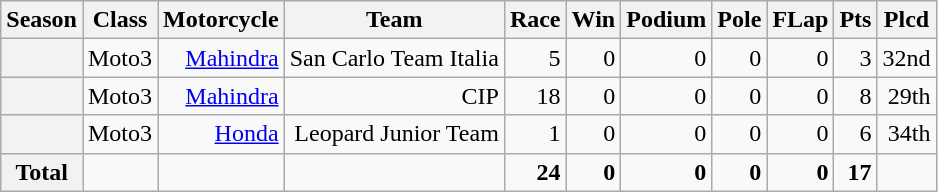<table class="wikitable" style=text-align:right>
<tr>
<th>Season</th>
<th>Class</th>
<th>Motorcycle</th>
<th>Team</th>
<th>Race</th>
<th>Win</th>
<th>Podium</th>
<th>Pole</th>
<th>FLap</th>
<th>Pts</th>
<th>Plcd</th>
</tr>
<tr>
<th></th>
<td>Moto3</td>
<td><a href='#'>Mahindra</a></td>
<td>San Carlo Team Italia</td>
<td>5</td>
<td>0</td>
<td>0</td>
<td>0</td>
<td>0</td>
<td>3</td>
<td>32nd</td>
</tr>
<tr>
<th></th>
<td>Moto3</td>
<td><a href='#'>Mahindra</a></td>
<td>CIP</td>
<td>18</td>
<td>0</td>
<td>0</td>
<td>0</td>
<td>0</td>
<td>8</td>
<td>29th</td>
</tr>
<tr>
<th></th>
<td>Moto3</td>
<td><a href='#'>Honda</a></td>
<td>Leopard Junior Team</td>
<td>1</td>
<td>0</td>
<td>0</td>
<td>0</td>
<td>0</td>
<td>6</td>
<td>34th</td>
</tr>
<tr>
<th>Total</th>
<td></td>
<td></td>
<td></td>
<td><strong>24</strong></td>
<td><strong>0</strong></td>
<td><strong>0</strong></td>
<td><strong>0</strong></td>
<td><strong>0</strong></td>
<td><strong>17</strong></td>
<td></td>
</tr>
</table>
